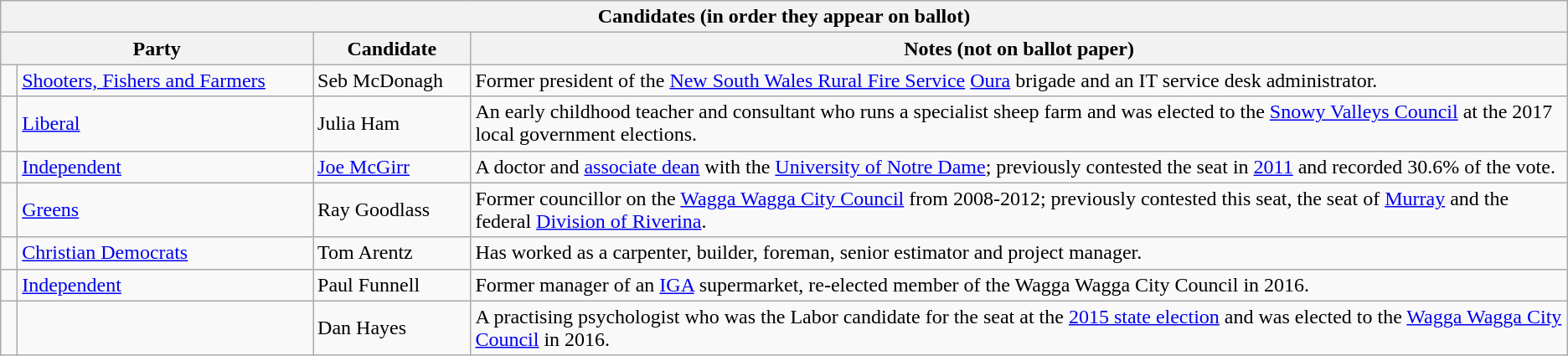<table class="wikitable">
<tr>
<th colspan=4>Candidates (in order they appear on ballot)</th>
</tr>
<tr>
<th colspan=2>Party</th>
<th>Candidate</th>
<th width=70%>Notes (not on ballot paper)</th>
</tr>
<tr>
<td> </td>
<td><a href='#'>Shooters, Fishers and Farmers</a></td>
<td>Seb McDonagh</td>
<td>Former president of the <a href='#'>New South Wales Rural Fire Service</a> <a href='#'>Oura</a> brigade and an IT service desk administrator.</td>
</tr>
<tr>
<td> </td>
<td><a href='#'>Liberal</a></td>
<td>Julia Ham</td>
<td>An early childhood teacher and consultant who runs a specialist sheep farm and was elected to the <a href='#'>Snowy Valleys Council</a> at the 2017 local government elections.</td>
</tr>
<tr>
<td> </td>
<td><a href='#'>Independent</a></td>
<td><a href='#'>Joe McGirr</a></td>
<td>A doctor and <a href='#'>associate dean</a> with the <a href='#'>University of Notre Dame</a>; previously contested the seat in <a href='#'>2011</a> and recorded 30.6% of the vote.</td>
</tr>
<tr>
<td> </td>
<td><a href='#'>Greens</a></td>
<td>Ray Goodlass</td>
<td>Former councillor on the <a href='#'>Wagga Wagga City Council</a> from 2008-2012; previously contested this seat, the seat of <a href='#'>Murray</a> and the federal <a href='#'>Division of Riverina</a>.</td>
</tr>
<tr>
<td> </td>
<td><a href='#'>Christian Democrats</a></td>
<td>Tom Arentz</td>
<td>Has worked as a carpenter, builder, foreman, senior estimator and project manager.</td>
</tr>
<tr>
<td> </td>
<td><a href='#'>Independent</a></td>
<td>Paul Funnell</td>
<td>Former manager of an <a href='#'>IGA</a> supermarket, re-elected member of the Wagga Wagga City Council in 2016.</td>
</tr>
<tr>
<td> </td>
<td></td>
<td>Dan Hayes</td>
<td>A practising psychologist who was the Labor candidate for the seat at the <a href='#'>2015 state election</a> and was elected to the <a href='#'>Wagga Wagga City Council</a> in 2016.</td>
</tr>
</table>
